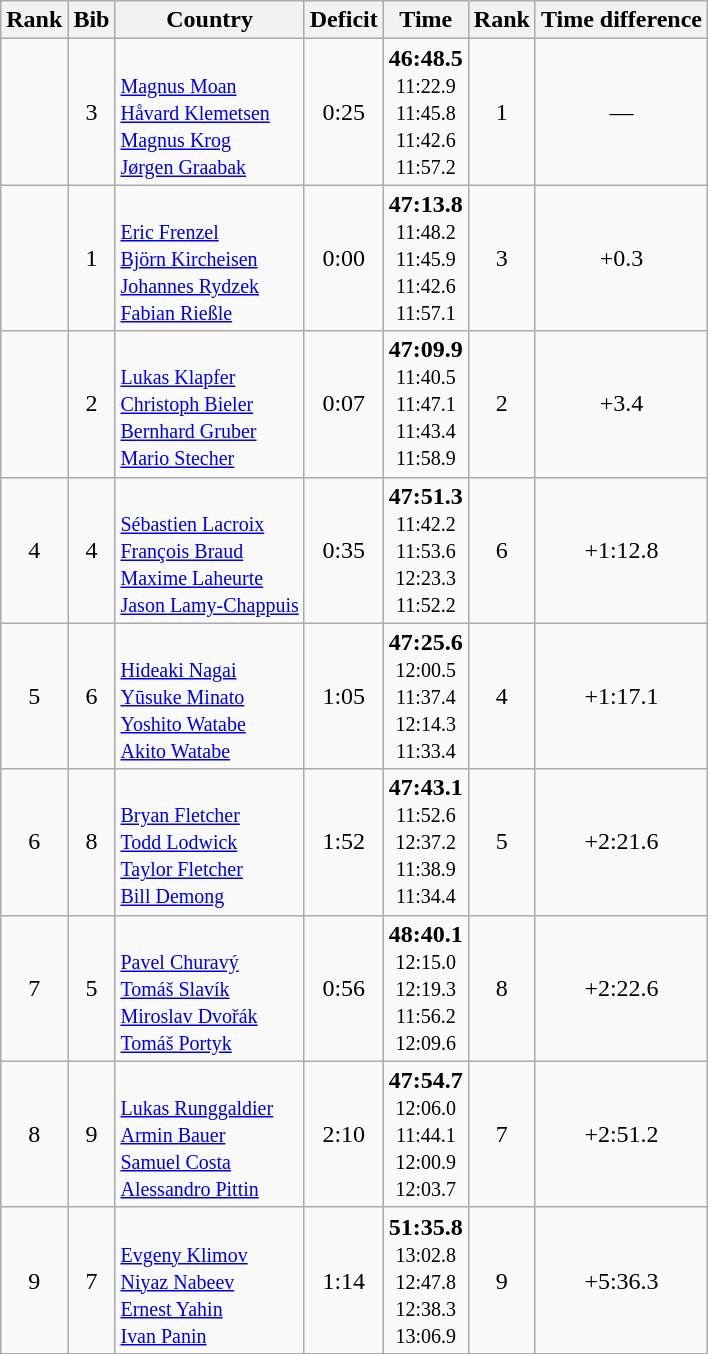<table class="wikitable sortable" style="text-align:center">
<tr>
<th>Rank</th>
<th>Bib</th>
<th>Country</th>
<th>Deficit</th>
<th>Time</th>
<th>Rank</th>
<th>Time difference</th>
</tr>
<tr>
<td></td>
<td>3</td>
<td align="left"><br><small><a href='#'>Magnus Moan</a><br><a href='#'>Håvard Klemetsen</a><br><a href='#'>Magnus Krog</a><br><a href='#'>Jørgen Graabak</a></small></td>
<td>0:25</td>
<td><strong>46:48.5</strong><br><small>11:22.9<br>11:45.8<br>11:42.6<br>11:57.2</small></td>
<td>1</td>
<td>—</td>
</tr>
<tr>
<td></td>
<td>1</td>
<td align="left"><br><small><a href='#'>Eric Frenzel</a><br><a href='#'>Björn Kircheisen</a><br><a href='#'>Johannes Rydzek</a><br><a href='#'>Fabian Rießle</a></small></td>
<td>0:00</td>
<td><strong>47:13.8</strong><br><small>11:48.2<br>11:45.9<br>11:42.6<br>11:57.1</small></td>
<td>3</td>
<td>+0.3</td>
</tr>
<tr>
<td></td>
<td>2</td>
<td align="left"><br><small><a href='#'>Lukas Klapfer</a><br><a href='#'>Christoph Bieler</a><br><a href='#'>Bernhard Gruber</a><br><a href='#'>Mario Stecher</a></small></td>
<td>0:07</td>
<td><strong>47:09.9</strong><br><small>11:40.5<br>11:47.1<br>11:43.4<br>11:58.9</small></td>
<td>2</td>
<td>+3.4</td>
</tr>
<tr>
<td>4</td>
<td>4</td>
<td align="left"><br><small><a href='#'>Sébastien Lacroix</a><br><a href='#'>François Braud</a><br><a href='#'>Maxime Laheurte</a><br><a href='#'>Jason Lamy-Chappuis</a></small></td>
<td>0:35</td>
<td><strong>47:51.3</strong><br><small>11:42.2<br>11:53.6<br>12:23.3<br>11:52.2</small></td>
<td>6</td>
<td>+1:12.8</td>
</tr>
<tr>
<td>5</td>
<td>6</td>
<td align="left"><br><small><a href='#'>Hideaki Nagai</a><br><a href='#'>Yūsuke Minato</a><br><a href='#'>Yoshito Watabe</a><br><a href='#'>Akito Watabe</a></small></td>
<td>1:05</td>
<td><strong>47:25.6</strong><br><small>12:00.5<br>11:37.4<br>12:14.3<br>11:33.4</small></td>
<td>4</td>
<td>+1:17.1</td>
</tr>
<tr>
<td>6</td>
<td>8</td>
<td align="left"><br><small><a href='#'>Bryan Fletcher</a><br><a href='#'>Todd Lodwick</a><br><a href='#'>Taylor Fletcher</a><br><a href='#'>Bill Demong</a></small></td>
<td>1:52</td>
<td><strong>47:43.1</strong><br><small>11:52.6<br>12:37.2<br>11:38.9<br>11:34.4</small></td>
<td>5</td>
<td>+2:21.6</td>
</tr>
<tr>
<td>7</td>
<td>5</td>
<td align="left"><br><small><a href='#'>Pavel Churavý</a><br><a href='#'>Tomáš Slavík</a><br><a href='#'>Miroslav Dvořák</a><br><a href='#'>Tomáš Portyk</a></small></td>
<td>0:56</td>
<td><strong>48:40.1</strong><br><small>12:15.0<br>12:19.3<br>11:56.2<br>12:09.6</small></td>
<td>8</td>
<td>+2:22.6</td>
</tr>
<tr>
<td>8</td>
<td>9</td>
<td align="left"><br><small><a href='#'>Lukas Runggaldier</a><br><a href='#'>Armin Bauer</a><br><a href='#'>Samuel Costa</a><br><a href='#'>Alessandro Pittin</a></small></td>
<td>2:10</td>
<td><strong>47:54.7</strong><br><small>12:06.0<br>11:44.1<br>12:00.9<br>12:03.7</small></td>
<td>7</td>
<td>+2:51.2</td>
</tr>
<tr>
<td>9</td>
<td>7</td>
<td align="left"><br><small><a href='#'>Evgeny Klimov</a><br><a href='#'>Niyaz Nabeev</a><br><a href='#'>Ernest Yahin</a><br><a href='#'>Ivan Panin</a></small></td>
<td>1:14</td>
<td><strong>51:35.8</strong><br><small>13:02.8<br>12:47.8<br>12:38.3<br>13:06.9</small></td>
<td>9</td>
<td>+5:36.3</td>
</tr>
</table>
